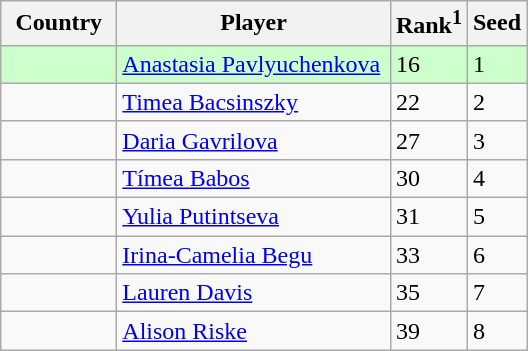<table class="sortable wikitable">
<tr>
<th width="70">Country</th>
<th width="175">Player</th>
<th>Rank<sup>1</sup></th>
<th>Seed</th>
</tr>
<tr bgcolor=#cfc>
<td></td>
<td><a href='#'>Anastasia Pavlyuchenkova</a></td>
<td>16</td>
<td>1</td>
</tr>
<tr>
<td></td>
<td><a href='#'>Timea Bacsinszky</a></td>
<td>22</td>
<td>2</td>
</tr>
<tr>
<td></td>
<td><a href='#'>Daria Gavrilova</a></td>
<td>27</td>
<td>3</td>
</tr>
<tr>
<td></td>
<td><a href='#'>Tímea Babos</a></td>
<td>30</td>
<td>4</td>
</tr>
<tr>
<td></td>
<td><a href='#'>Yulia Putintseva</a></td>
<td>31</td>
<td>5</td>
</tr>
<tr>
<td></td>
<td><a href='#'>Irina-Camelia Begu</a></td>
<td>33</td>
<td>6</td>
</tr>
<tr>
<td></td>
<td><a href='#'>Lauren Davis</a></td>
<td>35</td>
<td>7</td>
</tr>
<tr>
<td></td>
<td><a href='#'>Alison Riske</a></td>
<td>39</td>
<td>8</td>
</tr>
</table>
